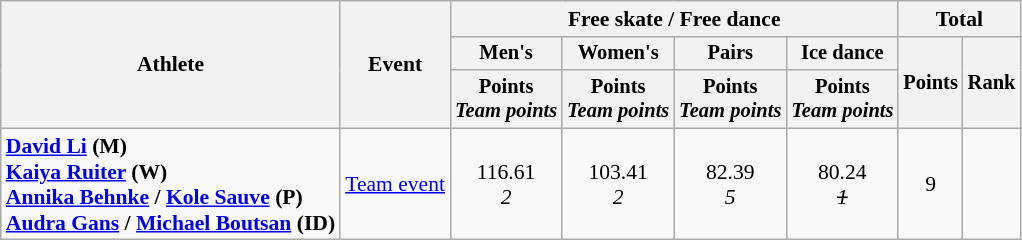<table class=wikitable style=font-size:90%>
<tr>
<th rowspan=3>Athlete</th>
<th rowspan=3>Event</th>
<th colspan=4>Free skate / Free dance</th>
<th colspan=2>Total</th>
</tr>
<tr style=font-size:95%>
<th>Men's</th>
<th>Women's</th>
<th>Pairs</th>
<th>Ice dance</th>
<th rowspan=2>Points</th>
<th rowspan=2>Rank</th>
</tr>
<tr style=font-size:95%>
<th>Points<br><em>Team points</em></th>
<th>Points<br><em>Team points</em></th>
<th>Points<br><em>Team points</em></th>
<th>Points<br><em>Team points</em></th>
</tr>
<tr align=center>
<td align=left><strong><a href='#'>David Li</a> (M)<br><a href='#'>Kaiya Ruiter</a> (W)<br><a href='#'>Annika Behnke</a> / <a href='#'>Kole Sauve</a> (P)<br><a href='#'>Audra Gans</a> / <a href='#'>Michael Boutsan</a> (ID)</strong></td>
<td align=left><a href='#'>Team event</a></td>
<td>116.61<br><em>2</em></td>
<td>103.41<br><em>2</em></td>
<td>82.39<br><em>5</em></td>
<td>80.24<br><s><em>1</em></s></td>
<td>9</td>
<td></td>
</tr>
</table>
